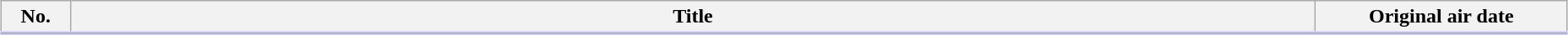<table class="wikitable" style="width:98%; margin:auto; background:#FFF;">
<tr style="border-bottom: 3px solid #CCF;">
<th style="width:3em;">No.</th>
<th>Title</th>
<th style="width:12em;">Original air date</th>
</tr>
<tr>
</tr>
</table>
